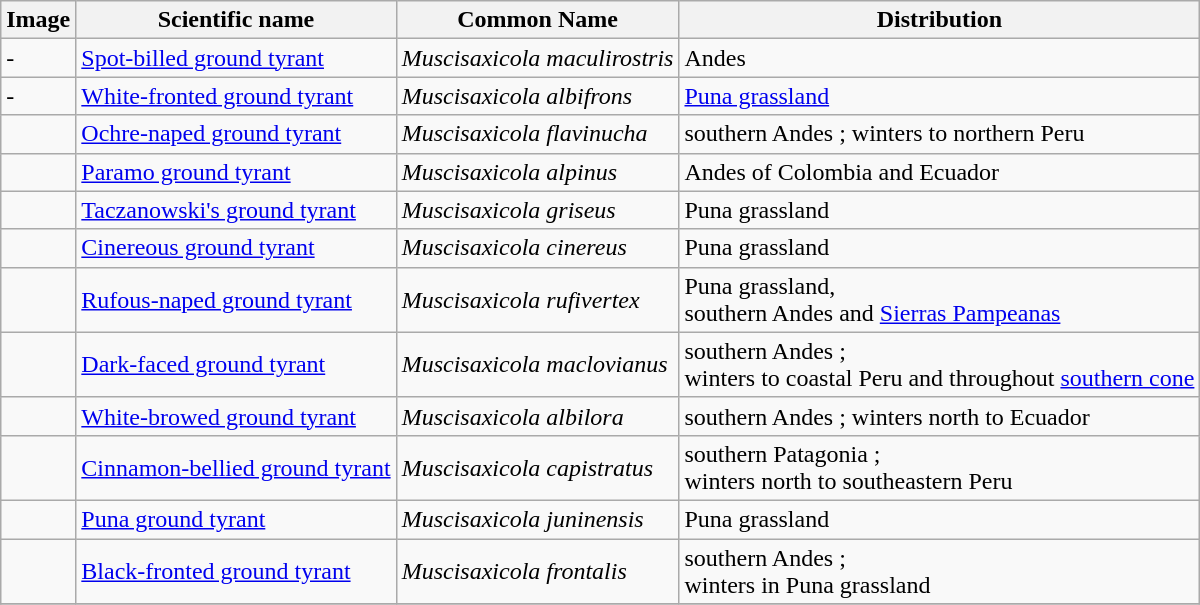<table class="wikitable">
<tr>
<th>Image</th>
<th>Scientific name</th>
<th>Common Name</th>
<th>Distribution</th>
</tr>
<tr>
<td>-</td>
<td><a href='#'>Spot-billed ground tyrant</a></td>
<td><em>Muscisaxicola maculirostris</em></td>
<td>Andes</td>
</tr>
<tr>
<td>-</td>
<td><a href='#'>White-fronted ground tyrant</a></td>
<td><em>Muscisaxicola albifrons</em></td>
<td><a href='#'>Puna grassland</a></td>
</tr>
<tr>
<td></td>
<td><a href='#'>Ochre-naped ground tyrant</a></td>
<td><em>Muscisaxicola flavinucha</em></td>
<td>southern Andes ; winters to northern Peru</td>
</tr>
<tr>
<td></td>
<td><a href='#'>Paramo ground tyrant</a></td>
<td><em>Muscisaxicola alpinus</em></td>
<td>Andes of Colombia and Ecuador</td>
</tr>
<tr>
<td></td>
<td><a href='#'>Taczanowski's ground tyrant</a></td>
<td><em>Muscisaxicola griseus</em></td>
<td>Puna grassland</td>
</tr>
<tr>
<td></td>
<td><a href='#'>Cinereous ground tyrant</a></td>
<td><em>Muscisaxicola cinereus</em></td>
<td>Puna grassland</td>
</tr>
<tr>
<td></td>
<td><a href='#'>Rufous-naped ground tyrant</a></td>
<td><em>Muscisaxicola rufivertex</em></td>
<td>Puna grassland,<br>southern Andes and <a href='#'>Sierras Pampeanas</a></td>
</tr>
<tr>
<td></td>
<td><a href='#'>Dark-faced ground tyrant</a></td>
<td><em>Muscisaxicola maclovianus</em></td>
<td>southern Andes ;<br>winters to coastal Peru and throughout <a href='#'>southern cone</a></td>
</tr>
<tr>
<td></td>
<td><a href='#'>White-browed ground tyrant</a></td>
<td><em>Muscisaxicola albilora</em></td>
<td>southern Andes ; winters north to Ecuador</td>
</tr>
<tr>
<td></td>
<td><a href='#'>Cinnamon-bellied ground tyrant</a></td>
<td><em>Muscisaxicola capistratus</em></td>
<td>southern Patagonia ;<br>winters north to southeastern Peru</td>
</tr>
<tr>
<td></td>
<td><a href='#'>Puna ground tyrant</a></td>
<td><em>Muscisaxicola juninensis</em></td>
<td>Puna grassland</td>
</tr>
<tr>
<td></td>
<td><a href='#'>Black-fronted ground tyrant</a></td>
<td><em>Muscisaxicola frontalis</em></td>
<td>southern Andes ;<br>winters in Puna grassland</td>
</tr>
<tr>
</tr>
</table>
